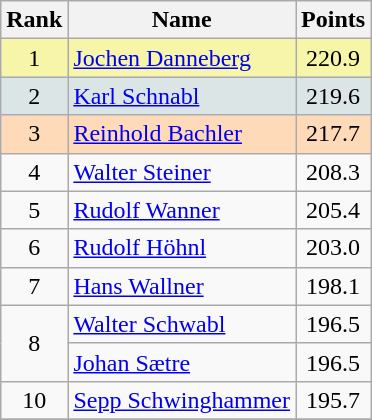<table class="wikitable sortable">
<tr>
<th align=Center>Rank</th>
<th>Name</th>
<th>Points</th>
</tr>
<tr style="background:#F7F6A8">
<td align=center>1</td>
<td> <a href='#'>Jochen Danneberg</a></td>
<td align=center>220.9</td>
</tr>
<tr style="background: #DCE5E5;">
<td align=center>2</td>
<td> <a href='#'>Karl Schnabl</a></td>
<td align=center>219.6</td>
</tr>
<tr style="background: #FFDAB9;">
<td align=center>3</td>
<td> <a href='#'>Reinhold Bachler</a></td>
<td align=center>217.7</td>
</tr>
<tr>
<td align=center>4</td>
<td> <a href='#'>Walter Steiner</a></td>
<td align=center>208.3</td>
</tr>
<tr>
<td align=center>5</td>
<td> <a href='#'>Rudolf Wanner</a></td>
<td align=center>205.4</td>
</tr>
<tr>
<td align=center>6</td>
<td> <a href='#'>Rudolf Höhnl</a></td>
<td align=center>203.0</td>
</tr>
<tr>
<td align=center>7</td>
<td> <a href='#'>Hans Wallner</a></td>
<td align=center>198.1</td>
</tr>
<tr>
<td rowspan=2 align=center>8</td>
<td> <a href='#'>Walter Schwabl</a></td>
<td align=center>196.5</td>
</tr>
<tr>
<td> <a href='#'>Johan Sætre</a></td>
<td align=center>196.5</td>
</tr>
<tr>
<td align=center>10</td>
<td> <a href='#'>Sepp Schwinghammer</a></td>
<td align=center>195.7</td>
</tr>
<tr>
</tr>
</table>
